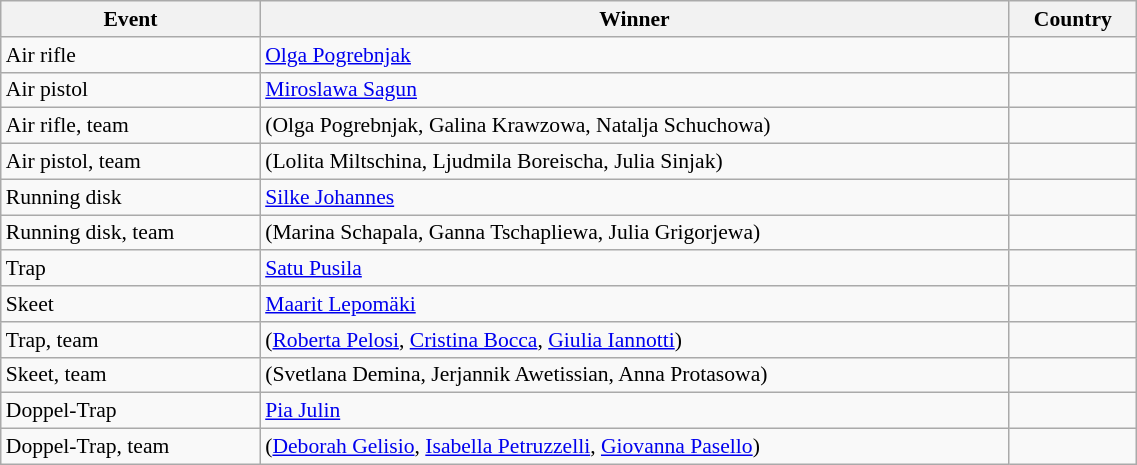<table class="wikitable sortable" width=60% style="font-size:90%; text-align:left;">
<tr>
<th>Event</th>
<th>Winner</th>
<th>Country</th>
</tr>
<tr>
<td>Air rifle</td>
<td><a href='#'>Olga Pogrebnjak</a></td>
<td></td>
</tr>
<tr>
<td>Air pistol</td>
<td><a href='#'>Miroslawa Sagun</a></td>
<td></td>
</tr>
<tr>
<td>Air rifle, team</td>
<td>(Olga Pogrebnjak, Galina Krawzowa, Natalja Schuchowa)</td>
<td></td>
</tr>
<tr>
<td>Air pistol, team</td>
<td>(Lolita Miltschina, Ljudmila Boreischa, Julia Sinjak)</td>
<td></td>
</tr>
<tr>
<td>Running disk</td>
<td><a href='#'>Silke Johannes</a></td>
<td></td>
</tr>
<tr>
<td>Running disk, team</td>
<td>(Marina Schapala, Ganna Tschapliewa, Julia Grigorjewa)</td>
<td></td>
</tr>
<tr>
<td>Trap</td>
<td><a href='#'>Satu Pusila</a></td>
<td></td>
</tr>
<tr>
<td>Skeet</td>
<td><a href='#'>Maarit Lepomäki</a></td>
<td></td>
</tr>
<tr>
<td>Trap, team</td>
<td>(<a href='#'>Roberta Pelosi</a>, <a href='#'>Cristina Bocca</a>, <a href='#'>Giulia Iannotti</a>)</td>
<td></td>
</tr>
<tr>
<td>Skeet, team</td>
<td>(Svetlana Demina, Jerjannik Awetissian, Anna Protasowa)</td>
<td></td>
</tr>
<tr>
<td>Doppel-Trap</td>
<td><a href='#'>Pia Julin</a></td>
<td></td>
</tr>
<tr>
<td>Doppel-Trap, team</td>
<td>(<a href='#'>Deborah Gelisio</a>, <a href='#'>Isabella Petruzzelli</a>, <a href='#'>Giovanna Pasello</a>)</td>
<td></td>
</tr>
</table>
